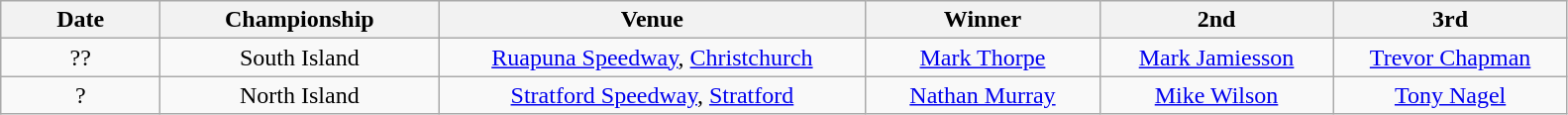<table class="wikitable" style="text-align:center">
<tr>
<th width=100>Date</th>
<th width=180>Championship</th>
<th width=280>Venue</th>
<th width=150>Winner</th>
<th width=150>2nd</th>
<th width=150>3rd</th>
</tr>
<tr>
<td align=center>??</td>
<td>South Island</td>
<td><a href='#'>Ruapuna Speedway</a>, <a href='#'>Christchurch</a></td>
<td><a href='#'>Mark Thorpe</a></td>
<td><a href='#'>Mark Jamiesson</a></td>
<td><a href='#'>Trevor Chapman</a></td>
</tr>
<tr>
<td align=center>?</td>
<td>North Island</td>
<td><a href='#'>Stratford Speedway</a>, <a href='#'>Stratford</a></td>
<td><a href='#'>Nathan Murray</a></td>
<td><a href='#'>Mike Wilson</a></td>
<td><a href='#'>Tony Nagel</a></td>
</tr>
</table>
